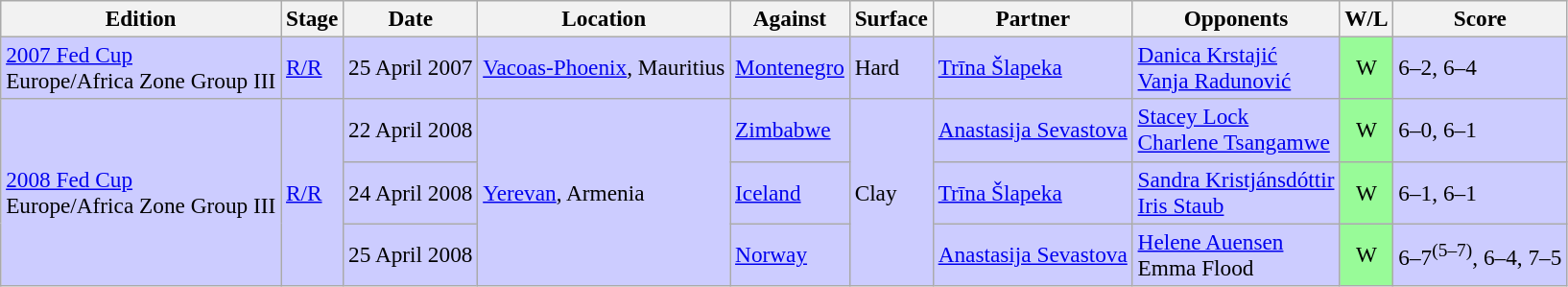<table class=wikitable style=font-size:97%>
<tr>
<th>Edition</th>
<th>Stage</th>
<th>Date</th>
<th>Location</th>
<th>Against</th>
<th>Surface</th>
<th>Partner</th>
<th>Opponents</th>
<th>W/L</th>
<th>Score</th>
</tr>
<tr style="background:#ccf;">
<td><a href='#'>2007 Fed Cup</a> <br> Europe/Africa Zone Group III</td>
<td><a href='#'>R/R</a></td>
<td>25 April 2007</td>
<td><a href='#'>Vacoas-Phoenix</a>, Mauritius</td>
<td> <a href='#'>Montenegro</a></td>
<td>Hard</td>
<td> <a href='#'>Trīna Šlapeka</a></td>
<td> <a href='#'>Danica Krstajić</a> <br>  <a href='#'>Vanja Radunović</a></td>
<td style="text-align:center; background:#98fb98;">W</td>
<td>6–2, 6–4</td>
</tr>
<tr style="background:#ccf;">
<td rowspan="3"><a href='#'>2008 Fed Cup</a> <br> Europe/Africa Zone Group III</td>
<td rowspan="3"><a href='#'>R/R</a></td>
<td>22 April 2008</td>
<td rowspan="3"><a href='#'>Yerevan</a>, Armenia</td>
<td> <a href='#'>Zimbabwe</a></td>
<td rowspan="3">Clay</td>
<td> <a href='#'>Anastasija Sevastova</a></td>
<td> <a href='#'>Stacey Lock</a> <br>  <a href='#'>Charlene Tsangamwe</a></td>
<td style="text-align:center; background:#98fb98;">W</td>
<td>6–0, 6–1</td>
</tr>
<tr style="background:#ccf;">
<td>24 April 2008</td>
<td> <a href='#'>Iceland</a></td>
<td> <a href='#'>Trīna Šlapeka</a></td>
<td> <a href='#'>Sandra Kristjánsdóttir</a> <br>  <a href='#'>Iris Staub</a></td>
<td style="text-align:center; background:#98fb98;">W</td>
<td>6–1, 6–1</td>
</tr>
<tr style="background:#ccf;">
<td>25 April 2008</td>
<td> <a href='#'>Norway</a></td>
<td> <a href='#'>Anastasija Sevastova</a></td>
<td> <a href='#'>Helene Auensen</a> <br>  Emma Flood</td>
<td style="text-align:center; background:#98fb98;">W</td>
<td>6–7<sup>(5–7)</sup>, 6–4, 7–5</td>
</tr>
</table>
